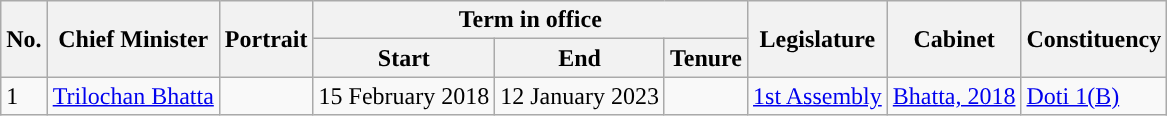<table class="wikitable">
<tr>
<th rowspan="2" style="background-color:">No.</th>
<th rowspan="2" style="background-color:">Chief Minister</th>
<th rowspan="2" style="background-color:">Portrait</th>
<th colspan="3" style="background-color:">Term in office</th>
<th rowspan="2" style="background-color:">Legislature</th>
<th rowspan="2" style="background-color:">Cabinet</th>
<th rowspan="2" style="background-color:">Constituency</th>
</tr>
<tr>
<th style="background-color:">Start</th>
<th style="background-color:">End</th>
<th style="background-color:">Tenure</th>
</tr>
<tr>
<td>1</td>
<td><a href='#'>Trilochan Bhatta</a></td>
<td></td>
<td>15 February 2018</td>
<td>12 January 2023</td>
<td></td>
<td><a href='#'>1st Assembly</a></td>
<td><a href='#'>Bhatta, 2018</a></td>
<td><a href='#'>Doti 1(B)</a></td>
</tr>
</table>
